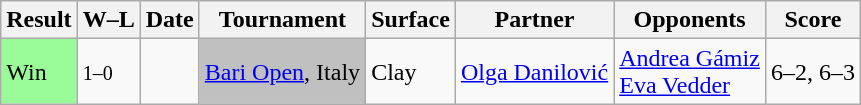<table class="sortable wikitable">
<tr>
<th>Result</th>
<th class="unsortable">W–L</th>
<th>Date</th>
<th>Tournament</th>
<th>Surface</th>
<th>Partner</th>
<th>Opponents</th>
<th class="unsortable">Score</th>
</tr>
<tr>
<td style="background:#98fb98;">Win</td>
<td><small>1–0</small></td>
<td><a href='#'></a></td>
<td bgcolor=silver><a href='#'>Bari Open</a>, Italy</td>
<td>Clay</td>
<td> <a href='#'>Olga Danilović</a></td>
<td> <a href='#'>Andrea Gámiz</a> <br>  <a href='#'>Eva Vedder</a></td>
<td>6–2, 6–3</td>
</tr>
</table>
